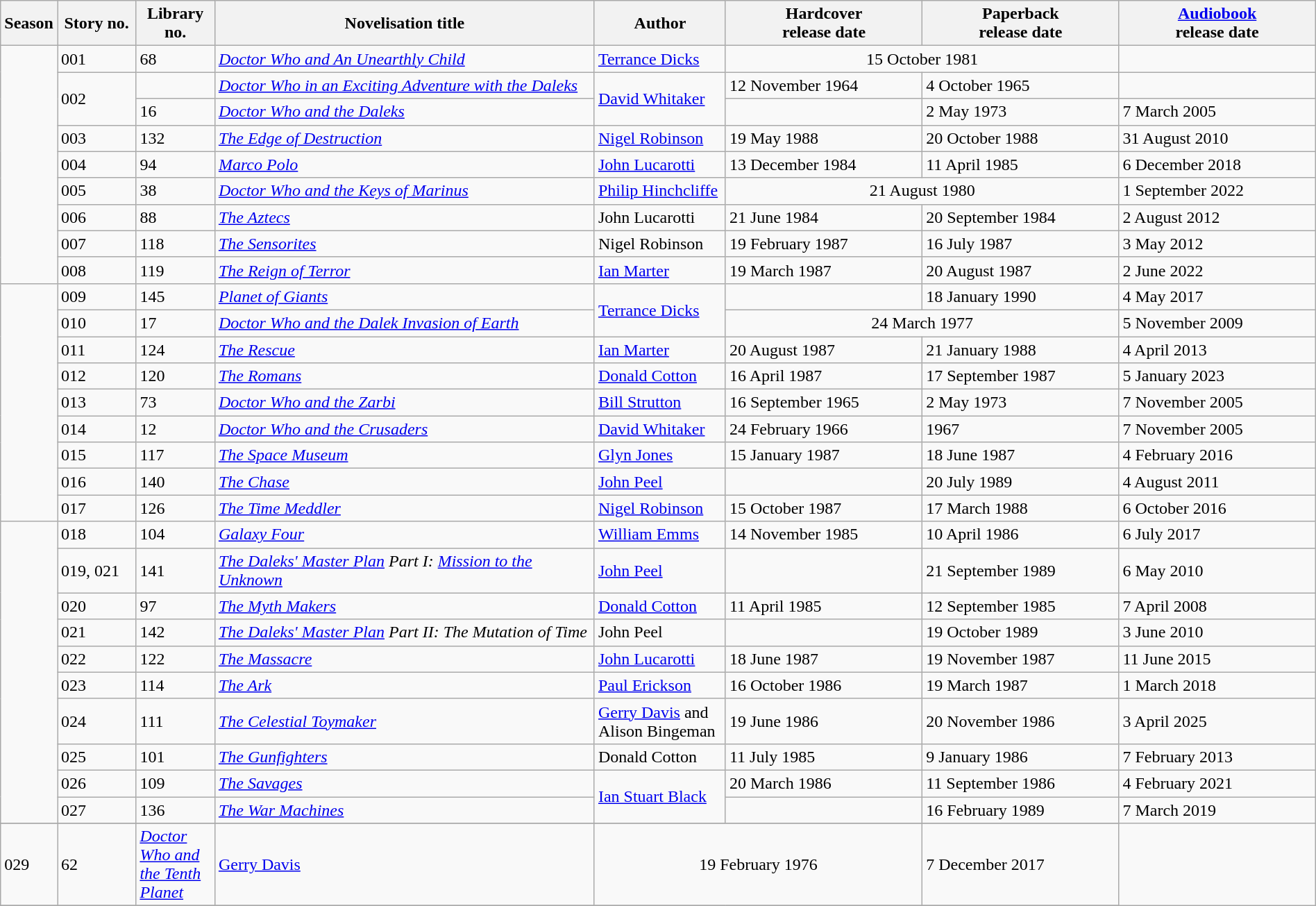<table class="wikitable sortable" style="width:100%;">
<tr>
<th style="width:4%;">Season</th>
<th style="width:6%;">Story no.</th>
<th style="width:6%;">Library no.</th>
<th style="width:29%;">Novelisation title</th>
<th style="width:10%;">Author</th>
<th style="width:15%;" data-sort-type=date>Hardcover <br>release date</th>
<th style="width:15%;" data-sort-type=date>Paperback <br>release date</th>
<th style="width:15%;" data-sort-type=date><a href='#'>Audiobook</a> <br>release date</th>
</tr>
<tr>
<td rowspan="9"></td>
<td>001</td>
<td>68</td>
<td><em><a href='#'>Doctor Who and An Unearthly Child</a></em></td>
<td data-sort-value="Dicks, Terrance"><a href='#'>Terrance Dicks</a></td>
<td colspan="2" style="text-align:center;">15 October 1981</td>
<td></td>
</tr>
<tr>
<td rowspan="2">002</td>
<td></td>
<td><em><a href='#'>Doctor Who in an Exciting Adventure with the Daleks</a></em></td>
<td rowspan="2" data-sort-value="Whitaker, David"><a href='#'>David Whitaker</a></td>
<td>12 November 1964</td>
<td>4 October 1965</td>
<td></td>
</tr>
<tr>
<td>16</td>
<td><em><a href='#'>Doctor Who and the Daleks</a></em></td>
<td></td>
<td>2 May 1973</td>
<td>7 March 2005</td>
</tr>
<tr>
<td>003</td>
<td>132</td>
<td><em><a href='#'>The Edge of Destruction</a></em></td>
<td data-sort-value="Robinson, Nigel"><a href='#'>Nigel Robinson</a></td>
<td>19 May 1988</td>
<td>20 October 1988</td>
<td>31 August 2010</td>
</tr>
<tr>
<td>004</td>
<td>94</td>
<td><em><a href='#'>Marco Polo</a></em></td>
<td data-sort-value="Lucarotti, John"><a href='#'>John Lucarotti</a></td>
<td>13 December 1984</td>
<td>11 April 1985</td>
<td>6 December 2018</td>
</tr>
<tr>
<td>005</td>
<td>38</td>
<td><em><a href='#'>Doctor Who and the Keys of Marinus</a></em></td>
<td data-sort-value="Hinchcliffe, Philip"><a href='#'>Philip Hinchcliffe</a></td>
<td colspan="2" style="text-align:center;">21 August 1980</td>
<td>1 September 2022</td>
</tr>
<tr>
<td>006</td>
<td>88</td>
<td><em><a href='#'>The Aztecs</a></em></td>
<td data-sort-value="Lucarotti, John">John Lucarotti</td>
<td>21 June 1984</td>
<td>20 September 1984</td>
<td>2 August 2012</td>
</tr>
<tr>
<td>007</td>
<td>118</td>
<td><em><a href='#'>The Sensorites</a></em></td>
<td data-sort-value="Robinson, Nigel">Nigel Robinson</td>
<td>19 February 1987</td>
<td>16 July 1987</td>
<td>3 May 2012</td>
</tr>
<tr>
<td>008</td>
<td>119</td>
<td><em><a href='#'>The Reign of Terror</a></em></td>
<td data-sort-value="Marter, Ian"><a href='#'>Ian Marter</a></td>
<td>19 March 1987</td>
<td>20 August 1987</td>
<td>2 June 2022</td>
</tr>
<tr>
<td rowspan="9"></td>
<td>009</td>
<td>145</td>
<td><em><a href='#'>Planet of Giants</a></em></td>
<td data-sort-value="Dicks, Terrance" rowspan="2"><a href='#'>Terrance Dicks</a></td>
<td></td>
<td>18 January 1990</td>
<td>4 May 2017</td>
</tr>
<tr>
<td>010</td>
<td>17</td>
<td><em><a href='#'>Doctor Who and the Dalek Invasion of Earth</a></em></td>
<td colspan="2" style="text-align:center;">24 March 1977</td>
<td>5 November 2009</td>
</tr>
<tr>
<td>011</td>
<td>124</td>
<td><em><a href='#'>The Rescue</a></em></td>
<td data-sort-value="Marter, Ian"><a href='#'>Ian Marter</a></td>
<td>20 August 1987</td>
<td>21 January 1988</td>
<td>4 April 2013</td>
</tr>
<tr>
<td>012</td>
<td>120</td>
<td><em><a href='#'>The Romans</a></em></td>
<td data-sort-value="Cotton, Donald"><a href='#'>Donald Cotton</a></td>
<td>16 April 1987</td>
<td>17 September 1987</td>
<td>5 January 2023</td>
</tr>
<tr>
<td>013</td>
<td>73</td>
<td><em><a href='#'>Doctor Who and the Zarbi</a></em></td>
<td data-sort-value="Strutton, Bill"><a href='#'>Bill Strutton</a></td>
<td>16 September 1965</td>
<td>2 May 1973</td>
<td>7 November 2005</td>
</tr>
<tr>
<td>014</td>
<td>12</td>
<td><em><a href='#'>Doctor Who and the Crusaders</a></em></td>
<td data-sort-value="Whitaker, David"><a href='#'>David Whitaker</a></td>
<td>24 February 1966</td>
<td data-sort-value="1 January 1967">1967</td>
<td>7 November 2005</td>
</tr>
<tr>
<td>015</td>
<td>117</td>
<td><em><a href='#'>The Space Museum</a></em></td>
<td data-sort-value="Jones, Glyn"><a href='#'>Glyn Jones</a></td>
<td>15 January 1987</td>
<td>18 June 1987</td>
<td>4 February 2016</td>
</tr>
<tr>
<td>016</td>
<td>140</td>
<td><em><a href='#'>The Chase</a></em></td>
<td data-sort-value="Peel, John"><a href='#'>John Peel</a></td>
<td></td>
<td>20 July 1989</td>
<td>4 August 2011</td>
</tr>
<tr>
<td>017</td>
<td>126</td>
<td><em><a href='#'>The Time Meddler</a></em></td>
<td data-sort-value="Robinson, Nigel"><a href='#'>Nigel Robinson</a></td>
<td>15 October 1987</td>
<td>17 March 1988</td>
<td>6 October 2016</td>
</tr>
<tr>
<td rowspan="10"></td>
<td>018</td>
<td>104</td>
<td><em><a href='#'>Galaxy Four</a></em></td>
<td data-sort-value="Emms, William"><a href='#'>William Emms</a></td>
<td>14 November 1985</td>
<td>10 April 1986</td>
<td>6 July 2017</td>
</tr>
<tr>
<td data-sort-value=19>019, 021</td>
<td>141</td>
<td><em><a href='#'>The Daleks' Master Plan</a> Part I: <a href='#'>Mission to the Unknown</a></em></td>
<td data-sort-value="Peel, John"><a href='#'>John Peel</a></td>
<td></td>
<td>21 September 1989</td>
<td>6 May 2010</td>
</tr>
<tr>
<td>020</td>
<td>97</td>
<td><em><a href='#'>The Myth Makers</a></em></td>
<td data-sort-value="Cotton, Donald"><a href='#'>Donald Cotton</a></td>
<td>11 April 1985</td>
<td>12 September 1985</td>
<td>7 April 2008</td>
</tr>
<tr>
<td>021</td>
<td>142</td>
<td><em><a href='#'>The Daleks' Master Plan</a> Part II: The Mutation of Time</em></td>
<td data-sort-value="Peel, John">John Peel</td>
<td></td>
<td>19 October 1989</td>
<td>3 June 2010</td>
</tr>
<tr>
<td>022</td>
<td>122</td>
<td><em><a href='#'>The Massacre</a></em></td>
<td data-sort-value="Lucarotti, John"><a href='#'>John Lucarotti</a></td>
<td>18 June 1987</td>
<td>19 November 1987</td>
<td>11 June 2015</td>
</tr>
<tr>
<td>023</td>
<td>114</td>
<td><em><a href='#'>The Ark</a></em></td>
<td data-sort-value="Erickson, Paul"><a href='#'>Paul Erickson</a></td>
<td>16 October 1986</td>
<td>19 March 1987</td>
<td>1 March 2018</td>
</tr>
<tr>
<td>024</td>
<td>111</td>
<td><em><a href='#'>The Celestial Toymaker</a></em></td>
<td data-sort-value="Davis, Gerry"><a href='#'>Gerry Davis</a> and Alison Bingeman</td>
<td>19 June 1986</td>
<td>20 November 1986</td>
<td>3 April 2025</td>
</tr>
<tr>
<td>025</td>
<td>101</td>
<td><em><a href='#'>The Gunfighters</a></em></td>
<td data-sort-value="Cotton, Donald">Donald Cotton</td>
<td>11 July 1985</td>
<td>9 January 1986</td>
<td>7 February 2013</td>
</tr>
<tr>
<td>026</td>
<td>109</td>
<td><em><a href='#'>The Savages</a></em></td>
<td data-sort-value="Black, Ian Stuart" rowspan="2"><a href='#'>Ian Stuart Black</a></td>
<td>20 March 1986</td>
<td>11 September 1986</td>
<td>4 February 2021</td>
</tr>
<tr>
<td>027</td>
<td>136</td>
<td><em><a href='#'>The War Machines</a></em></td>
<td></td>
<td>16 February 1989</td>
<td>7 March 2019</td>
</tr>
<tr>
</tr>
<tr>
<td>029</td>
<td>62</td>
<td><em><a href='#'>Doctor Who and the Tenth Planet</a></em></td>
<td data-sort-value="Davis, Gerry"><a href='#'>Gerry Davis</a></td>
<td colspan="2" style="text-align:center;">19 February 1976</td>
<td>7 December 2017</td>
</tr>
<tr>
</tr>
</table>
